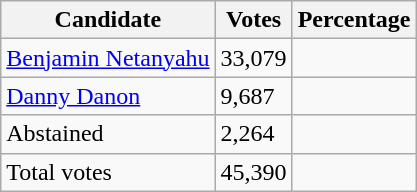<table class="wikitable">
<tr>
<th>Candidate</th>
<th>Votes</th>
<th>Percentage</th>
</tr>
<tr>
<td><a href='#'>Benjamin Netanyahu</a></td>
<td>33,079</td>
<td></td>
</tr>
<tr>
<td><a href='#'>Danny Danon</a></td>
<td>9,687</td>
<td></td>
</tr>
<tr>
<td>Abstained</td>
<td>2,264</td>
<td></td>
</tr>
<tr>
<td>Total votes</td>
<td>45,390</td>
<td></td>
</tr>
</table>
